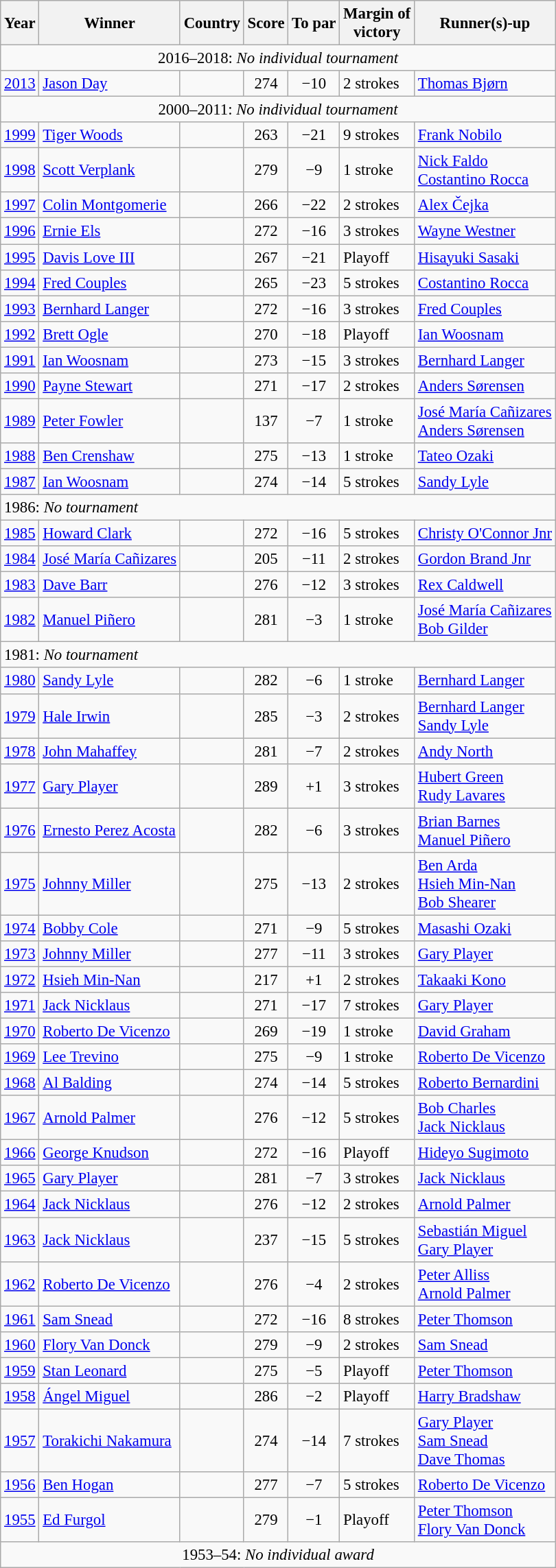<table class=wikitable style="font-size:95%">
<tr>
<th>Year</th>
<th>Winner</th>
<th>Country</th>
<th>Score</th>
<th>To par</th>
<th>Margin of<br>victory</th>
<th>Runner(s)-up</th>
</tr>
<tr>
<td align=center colspan=7>2016–2018: <em>No individual tournament</em></td>
</tr>
<tr>
<td><a href='#'>2013</a></td>
<td><a href='#'>Jason Day</a></td>
<td></td>
<td align=center>274</td>
<td align=center>−10</td>
<td>2 strokes</td>
<td> <a href='#'>Thomas Bjørn</a></td>
</tr>
<tr>
<td align=center colspan=7>2000–2011: <em>No individual tournament</em></td>
</tr>
<tr>
<td><a href='#'>1999</a></td>
<td><a href='#'>Tiger Woods</a></td>
<td></td>
<td align=center>263</td>
<td align=center>−21</td>
<td>9 strokes</td>
<td> <a href='#'>Frank Nobilo</a></td>
</tr>
<tr>
<td><a href='#'>1998</a></td>
<td><a href='#'>Scott Verplank</a></td>
<td></td>
<td align=center>279</td>
<td align=center>−9</td>
<td>1 stroke</td>
<td> <a href='#'>Nick Faldo</a><br> <a href='#'>Costantino Rocca</a></td>
</tr>
<tr>
<td><a href='#'>1997</a></td>
<td><a href='#'>Colin Montgomerie</a></td>
<td></td>
<td align=center>266</td>
<td align=center>−22</td>
<td>2 strokes</td>
<td> <a href='#'>Alex Čejka</a></td>
</tr>
<tr>
<td><a href='#'>1996</a></td>
<td><a href='#'>Ernie Els</a></td>
<td></td>
<td align=center>272</td>
<td align=center>−16</td>
<td>3 strokes</td>
<td> <a href='#'>Wayne Westner</a></td>
</tr>
<tr>
<td><a href='#'>1995</a></td>
<td><a href='#'>Davis Love III</a></td>
<td></td>
<td align=center>267</td>
<td align=center>−21</td>
<td>Playoff</td>
<td> <a href='#'>Hisayuki Sasaki</a></td>
</tr>
<tr>
<td><a href='#'>1994</a></td>
<td><a href='#'>Fred Couples</a></td>
<td></td>
<td align=center>265</td>
<td align=center>−23</td>
<td>5 strokes</td>
<td> <a href='#'>Costantino Rocca</a></td>
</tr>
<tr>
<td><a href='#'>1993</a></td>
<td><a href='#'>Bernhard Langer</a></td>
<td></td>
<td align=center>272</td>
<td align=center>−16</td>
<td>3 strokes</td>
<td> <a href='#'>Fred Couples</a></td>
</tr>
<tr>
<td><a href='#'>1992</a></td>
<td><a href='#'>Brett Ogle</a></td>
<td></td>
<td align=center>270</td>
<td align=center>−18</td>
<td>Playoff</td>
<td> <a href='#'>Ian Woosnam</a></td>
</tr>
<tr>
<td><a href='#'>1991</a></td>
<td><a href='#'>Ian Woosnam</a></td>
<td></td>
<td align=center>273</td>
<td align=center>−15</td>
<td>3 strokes</td>
<td> <a href='#'>Bernhard Langer</a></td>
</tr>
<tr>
<td><a href='#'>1990</a></td>
<td><a href='#'>Payne Stewart</a></td>
<td></td>
<td align=center>271</td>
<td align=center>−17</td>
<td>2 strokes</td>
<td> <a href='#'>Anders Sørensen</a></td>
</tr>
<tr>
<td><a href='#'>1989</a></td>
<td><a href='#'>Peter Fowler</a></td>
<td></td>
<td align=center>137</td>
<td align=center>−7</td>
<td>1 stroke</td>
<td> <a href='#'>José María Cañizares</a><br> <a href='#'>Anders Sørensen</a></td>
</tr>
<tr>
<td><a href='#'>1988</a></td>
<td><a href='#'>Ben Crenshaw</a></td>
<td></td>
<td align=center>275</td>
<td align=center>−13</td>
<td>1 stroke</td>
<td> <a href='#'>Tateo Ozaki</a></td>
</tr>
<tr>
<td><a href='#'>1987</a></td>
<td><a href='#'>Ian Woosnam</a></td>
<td></td>
<td align=center>274</td>
<td align=center>−14</td>
<td>5 strokes</td>
<td> <a href='#'>Sandy Lyle</a></td>
</tr>
<tr>
<td colspan=7>1986: <em>No tournament</em></td>
</tr>
<tr>
<td><a href='#'>1985</a></td>
<td><a href='#'>Howard Clark</a></td>
<td></td>
<td align=center>272</td>
<td align=center>−16</td>
<td>5 strokes</td>
<td> <a href='#'>Christy O'Connor Jnr</a></td>
</tr>
<tr>
<td><a href='#'>1984</a></td>
<td><a href='#'>José María Cañizares</a></td>
<td></td>
<td align=center>205</td>
<td align=center>−11</td>
<td>2 strokes</td>
<td> <a href='#'>Gordon Brand Jnr</a></td>
</tr>
<tr>
<td><a href='#'>1983</a></td>
<td><a href='#'>Dave Barr</a></td>
<td></td>
<td align=center>276</td>
<td align=center>−12</td>
<td>3 strokes</td>
<td> <a href='#'>Rex Caldwell</a></td>
</tr>
<tr>
<td><a href='#'>1982</a></td>
<td><a href='#'>Manuel Piñero</a></td>
<td></td>
<td align=center>281</td>
<td align=center>−3</td>
<td>1 stroke</td>
<td> <a href='#'>José María Cañizares</a><br> <a href='#'>Bob Gilder</a></td>
</tr>
<tr>
<td colspan=7>1981: <em>No tournament</em></td>
</tr>
<tr>
<td><a href='#'>1980</a></td>
<td><a href='#'>Sandy Lyle</a></td>
<td></td>
<td align=center>282</td>
<td align=center>−6</td>
<td>1 stroke</td>
<td> <a href='#'>Bernhard Langer</a></td>
</tr>
<tr>
<td><a href='#'>1979</a></td>
<td><a href='#'>Hale Irwin</a></td>
<td></td>
<td align=center>285</td>
<td align=center>−3</td>
<td>2 strokes</td>
<td> <a href='#'>Bernhard Langer</a><br> <a href='#'>Sandy Lyle</a></td>
</tr>
<tr>
<td><a href='#'>1978</a></td>
<td><a href='#'>John Mahaffey</a></td>
<td></td>
<td align=center>281</td>
<td align=center>−7</td>
<td>2 strokes</td>
<td> <a href='#'>Andy North</a></td>
</tr>
<tr>
<td><a href='#'>1977</a></td>
<td><a href='#'>Gary Player</a></td>
<td></td>
<td align=center>289</td>
<td align=center>+1</td>
<td>3 strokes</td>
<td> <a href='#'>Hubert Green</a><br> <a href='#'>Rudy Lavares</a></td>
</tr>
<tr>
<td><a href='#'>1976</a></td>
<td><a href='#'>Ernesto Perez Acosta</a></td>
<td></td>
<td align=center>282</td>
<td align=center>−6</td>
<td>3 strokes</td>
<td> <a href='#'>Brian Barnes</a><br> <a href='#'>Manuel Piñero</a></td>
</tr>
<tr>
<td><a href='#'>1975</a></td>
<td><a href='#'>Johnny Miller</a></td>
<td></td>
<td align=center>275</td>
<td align=center>−13</td>
<td>2 strokes</td>
<td> <a href='#'>Ben Arda</a><br> <a href='#'>Hsieh Min-Nan</a><br> <a href='#'>Bob Shearer</a></td>
</tr>
<tr>
<td><a href='#'>1974</a></td>
<td><a href='#'>Bobby Cole</a></td>
<td></td>
<td align=center>271</td>
<td align=center>−9</td>
<td>5 strokes</td>
<td> <a href='#'>Masashi Ozaki</a></td>
</tr>
<tr>
<td><a href='#'>1973</a></td>
<td><a href='#'>Johnny Miller</a></td>
<td></td>
<td align=center>277</td>
<td align=center>−11</td>
<td>3 strokes</td>
<td> <a href='#'>Gary Player</a></td>
</tr>
<tr>
<td><a href='#'>1972</a></td>
<td><a href='#'>Hsieh Min-Nan</a></td>
<td></td>
<td align=center>217</td>
<td align=center>+1</td>
<td>2 strokes</td>
<td> <a href='#'>Takaaki Kono</a></td>
</tr>
<tr>
<td><a href='#'>1971</a></td>
<td><a href='#'>Jack Nicklaus</a></td>
<td></td>
<td align=center>271</td>
<td align=center>−17</td>
<td>7 strokes</td>
<td> <a href='#'>Gary Player</a></td>
</tr>
<tr>
<td><a href='#'>1970</a></td>
<td><a href='#'>Roberto De Vicenzo</a></td>
<td></td>
<td align=center>269</td>
<td align=center>−19</td>
<td>1 stroke</td>
<td> <a href='#'>David Graham</a></td>
</tr>
<tr>
<td><a href='#'>1969</a></td>
<td><a href='#'>Lee Trevino</a></td>
<td></td>
<td align=center>275</td>
<td align=center>−9</td>
<td>1 stroke</td>
<td> <a href='#'>Roberto De Vicenzo</a></td>
</tr>
<tr>
<td><a href='#'>1968</a></td>
<td><a href='#'>Al Balding</a></td>
<td></td>
<td align=center>274</td>
<td align=center>−14</td>
<td>5 strokes</td>
<td> <a href='#'>Roberto Bernardini</a></td>
</tr>
<tr>
<td><a href='#'>1967</a></td>
<td><a href='#'>Arnold Palmer</a></td>
<td></td>
<td align=center>276</td>
<td align=center>−12</td>
<td>5 strokes</td>
<td> <a href='#'>Bob Charles</a><br> <a href='#'>Jack Nicklaus</a></td>
</tr>
<tr>
<td><a href='#'>1966</a></td>
<td><a href='#'>George Knudson</a></td>
<td></td>
<td align=center>272</td>
<td align=center>−16</td>
<td>Playoff</td>
<td> <a href='#'>Hideyo Sugimoto</a></td>
</tr>
<tr>
<td><a href='#'>1965</a></td>
<td><a href='#'>Gary Player</a></td>
<td></td>
<td align=center>281</td>
<td align=center>−7</td>
<td>3 strokes</td>
<td> <a href='#'>Jack Nicklaus</a></td>
</tr>
<tr>
<td><a href='#'>1964</a></td>
<td><a href='#'>Jack Nicklaus</a></td>
<td></td>
<td align=center>276</td>
<td align=center>−12</td>
<td>2 strokes</td>
<td> <a href='#'>Arnold Palmer</a></td>
</tr>
<tr>
<td><a href='#'>1963</a></td>
<td><a href='#'>Jack Nicklaus</a></td>
<td></td>
<td align=center>237</td>
<td align=center>−15</td>
<td>5 strokes</td>
<td> <a href='#'>Sebastián Miguel</a><br> <a href='#'>Gary Player</a></td>
</tr>
<tr>
<td><a href='#'>1962</a></td>
<td><a href='#'>Roberto De Vicenzo</a></td>
<td></td>
<td align=center>276</td>
<td align=center>−4</td>
<td>2 strokes</td>
<td> <a href='#'>Peter Alliss</a><br> <a href='#'>Arnold Palmer</a></td>
</tr>
<tr>
<td><a href='#'>1961</a></td>
<td><a href='#'>Sam Snead</a></td>
<td></td>
<td align=center>272</td>
<td align=center>−16</td>
<td>8 strokes</td>
<td> <a href='#'>Peter Thomson</a></td>
</tr>
<tr>
<td><a href='#'>1960</a></td>
<td><a href='#'>Flory Van Donck</a></td>
<td></td>
<td align=center>279</td>
<td align=center>−9</td>
<td>2 strokes</td>
<td> <a href='#'>Sam Snead</a></td>
</tr>
<tr>
<td><a href='#'>1959</a></td>
<td><a href='#'>Stan Leonard</a></td>
<td></td>
<td align=center>275</td>
<td align=center>−5</td>
<td>Playoff</td>
<td> <a href='#'>Peter Thomson</a></td>
</tr>
<tr>
<td><a href='#'>1958</a></td>
<td><a href='#'>Ángel Miguel</a></td>
<td></td>
<td align=center>286</td>
<td align=center>−2</td>
<td>Playoff</td>
<td> <a href='#'>Harry Bradshaw</a></td>
</tr>
<tr>
<td><a href='#'>1957</a></td>
<td><a href='#'>Torakichi Nakamura</a></td>
<td></td>
<td align=center>274</td>
<td align=center>−14</td>
<td>7 strokes</td>
<td> <a href='#'>Gary Player</a><br> <a href='#'>Sam Snead</a><br> <a href='#'>Dave Thomas</a></td>
</tr>
<tr>
<td><a href='#'>1956</a></td>
<td><a href='#'>Ben Hogan</a></td>
<td></td>
<td align=center>277</td>
<td align=center>−7</td>
<td>5 strokes</td>
<td> <a href='#'>Roberto De Vicenzo</a></td>
</tr>
<tr>
<td><a href='#'>1955</a></td>
<td><a href='#'>Ed Furgol</a></td>
<td></td>
<td align=center>279</td>
<td align=center>−1</td>
<td>Playoff</td>
<td> <a href='#'>Peter Thomson</a><br> <a href='#'>Flory Van Donck</a></td>
</tr>
<tr>
<td align=center colspan=7>1953–54: <em>No individual award</em></td>
</tr>
</table>
